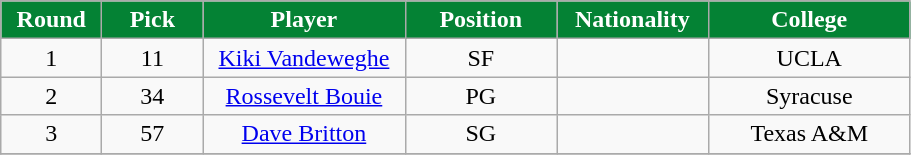<table class="wikitable sortable sortable">
<tr>
<th style="background:#048234; color:white; width:10%;">Round</th>
<th style="background:#048234; color:white; width:10%;">Pick</th>
<th style="background:#048234; color:white; width:20%;">Player</th>
<th style="background:#048234; color:white; width:15%;">Position</th>
<th style="background:#048234; color:white; width:15%;">Nationality</th>
<th style="background:#048234; color:white; width:20%;">College</th>
</tr>
<tr style="text-align: center">
<td>1</td>
<td>11</td>
<td><a href='#'>Kiki Vandeweghe</a></td>
<td>SF</td>
<td></td>
<td>UCLA</td>
</tr>
<tr style="text-align: center">
<td>2</td>
<td>34</td>
<td><a href='#'>Rossevelt Bouie</a></td>
<td>PG</td>
<td></td>
<td>Syracuse</td>
</tr>
<tr style="text-align: center">
<td>3</td>
<td>57</td>
<td><a href='#'>Dave Britton</a></td>
<td>SG</td>
<td></td>
<td>Texas A&M</td>
</tr>
<tr>
</tr>
</table>
